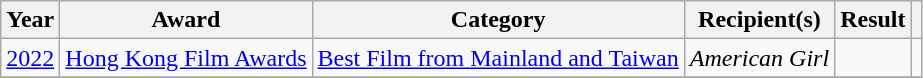<table class="wikitable plainrowheaders sortable">
<tr>
<th scope="col">Year</th>
<th scope="col">Award</th>
<th scope="col">Category</th>
<th scope="col">Recipient(s)</th>
<th scope="col">Result</th>
<th scope="col" class="unsortable"></th>
</tr>
<tr>
<td><a href='#'>2022</a></td>
<td><a href='#'>Hong Kong Film Awards</a></td>
<td><a href='#'>Best Film from Mainland and Taiwan</a></td>
<td><em>American Girl</em></td>
<td></td>
<td style="text-align: center;"></td>
</tr>
<tr>
</tr>
</table>
